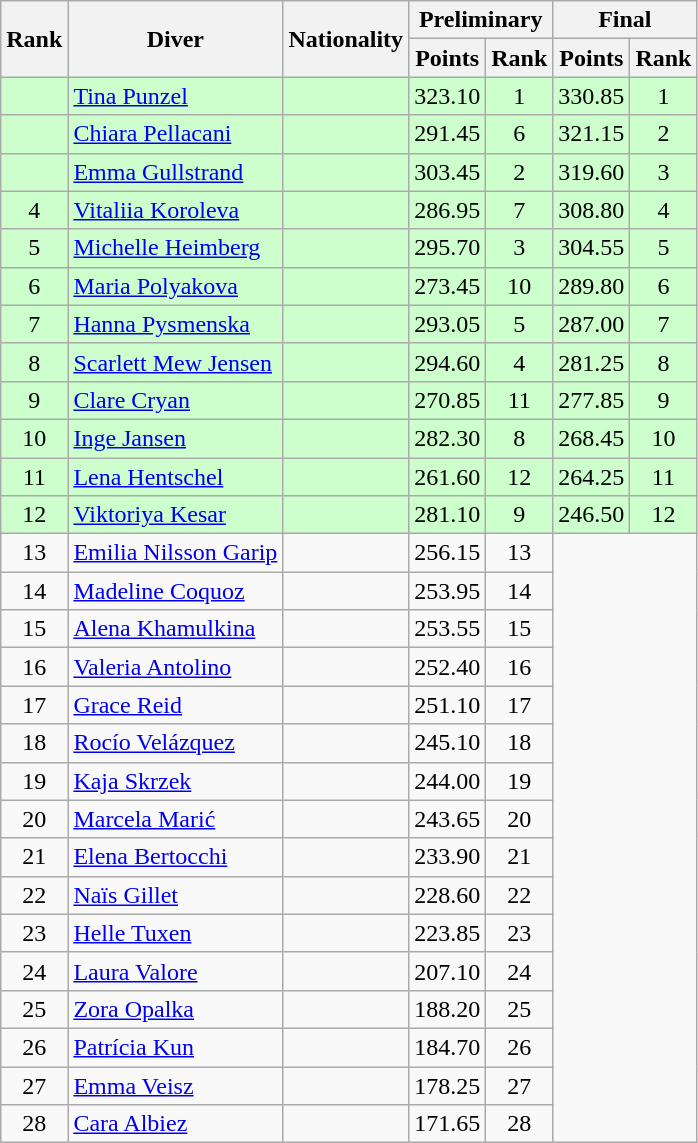<table class="wikitable sortable" style="text-align:center">
<tr>
<th rowspan=2>Rank</th>
<th rowspan=2>Diver</th>
<th rowspan=2>Nationality</th>
<th colspan=2>Preliminary</th>
<th colspan=2>Final</th>
</tr>
<tr>
<th>Points</th>
<th>Rank</th>
<th>Points</th>
<th>Rank</th>
</tr>
<tr bgcolor=ccffcc>
<td></td>
<td align=left><a href='#'>Tina Punzel</a></td>
<td align=left></td>
<td>323.10</td>
<td>1</td>
<td>330.85</td>
<td>1</td>
</tr>
<tr bgcolor=ccffcc>
<td></td>
<td align=left><a href='#'>Chiara Pellacani</a></td>
<td align=left></td>
<td>291.45</td>
<td>6</td>
<td>321.15</td>
<td>2</td>
</tr>
<tr bgcolor=ccffcc>
<td></td>
<td align=left><a href='#'>Emma Gullstrand</a></td>
<td align=left></td>
<td>303.45</td>
<td>2</td>
<td>319.60</td>
<td>3</td>
</tr>
<tr bgcolor=ccffcc>
<td>4</td>
<td align=left><a href='#'>Vitaliia Koroleva</a></td>
<td align=left></td>
<td>286.95</td>
<td>7</td>
<td>308.80</td>
<td>4</td>
</tr>
<tr bgcolor=ccffcc>
<td>5</td>
<td align=left><a href='#'>Michelle Heimberg</a></td>
<td align=left></td>
<td>295.70</td>
<td>3</td>
<td>304.55</td>
<td>5</td>
</tr>
<tr bgcolor=ccffcc>
<td>6</td>
<td align=left><a href='#'>Maria Polyakova</a></td>
<td align=left></td>
<td>273.45</td>
<td>10</td>
<td>289.80</td>
<td>6</td>
</tr>
<tr bgcolor=ccffcc>
<td>7</td>
<td align=left><a href='#'>Hanna Pysmenska</a></td>
<td align=left></td>
<td>293.05</td>
<td>5</td>
<td>287.00</td>
<td>7</td>
</tr>
<tr bgcolor=ccffcc>
<td>8</td>
<td align=left><a href='#'>Scarlett Mew Jensen</a></td>
<td align=left></td>
<td>294.60</td>
<td>4</td>
<td>281.25</td>
<td>8</td>
</tr>
<tr bgcolor=ccffcc>
<td>9</td>
<td align=left><a href='#'>Clare Cryan</a></td>
<td align=left></td>
<td>270.85</td>
<td>11</td>
<td>277.85</td>
<td>9</td>
</tr>
<tr bgcolor=ccffcc>
<td>10</td>
<td align=left><a href='#'>Inge Jansen</a></td>
<td align=left></td>
<td>282.30</td>
<td>8</td>
<td>268.45</td>
<td>10</td>
</tr>
<tr bgcolor=ccffcc>
<td>11</td>
<td align=left><a href='#'>Lena Hentschel</a></td>
<td align=left></td>
<td>261.60</td>
<td>12</td>
<td>264.25</td>
<td>11</td>
</tr>
<tr bgcolor=ccffcc>
<td>12</td>
<td align=left><a href='#'>Viktoriya Kesar</a></td>
<td align=left></td>
<td>281.10</td>
<td>9</td>
<td>246.50</td>
<td>12</td>
</tr>
<tr>
<td>13</td>
<td align=left><a href='#'>Emilia Nilsson Garip</a></td>
<td align=left></td>
<td>256.15</td>
<td>13</td>
<td colspan=2 rowspan=16></td>
</tr>
<tr>
<td>14</td>
<td align=left><a href='#'>Madeline Coquoz</a></td>
<td align=left></td>
<td>253.95</td>
<td>14</td>
</tr>
<tr>
<td>15</td>
<td align=left><a href='#'>Alena Khamulkina</a></td>
<td align=left></td>
<td>253.55</td>
<td>15</td>
</tr>
<tr>
<td>16</td>
<td align=left><a href='#'>Valeria Antolino</a></td>
<td align=left></td>
<td>252.40</td>
<td>16</td>
</tr>
<tr>
<td>17</td>
<td align=left><a href='#'>Grace Reid</a></td>
<td align=left></td>
<td>251.10</td>
<td>17</td>
</tr>
<tr>
<td>18</td>
<td align=left><a href='#'>Rocío Velázquez</a></td>
<td align=left></td>
<td>245.10</td>
<td>18</td>
</tr>
<tr>
<td>19</td>
<td align=left><a href='#'>Kaja Skrzek</a></td>
<td align=left></td>
<td>244.00</td>
<td>19</td>
</tr>
<tr>
<td>20</td>
<td align=left><a href='#'>Marcela Marić</a></td>
<td align=left></td>
<td>243.65</td>
<td>20</td>
</tr>
<tr>
<td>21</td>
<td align=left><a href='#'>Elena Bertocchi</a></td>
<td align=left></td>
<td>233.90</td>
<td>21</td>
</tr>
<tr>
<td>22</td>
<td align=left><a href='#'>Naïs Gillet</a></td>
<td align=left></td>
<td>228.60</td>
<td>22</td>
</tr>
<tr>
<td>23</td>
<td align=left><a href='#'>Helle Tuxen</a></td>
<td align=left></td>
<td>223.85</td>
<td>23</td>
</tr>
<tr>
<td>24</td>
<td align=left><a href='#'>Laura Valore</a></td>
<td align=left></td>
<td>207.10</td>
<td>24</td>
</tr>
<tr>
<td>25</td>
<td align=left><a href='#'>Zora Opalka</a></td>
<td align=left></td>
<td>188.20</td>
<td>25</td>
</tr>
<tr>
<td>26</td>
<td align=left><a href='#'>Patrícia Kun</a></td>
<td align=left></td>
<td>184.70</td>
<td>26</td>
</tr>
<tr>
<td>27</td>
<td align=left><a href='#'>Emma Veisz</a></td>
<td align=left></td>
<td>178.25</td>
<td>27</td>
</tr>
<tr>
<td>28</td>
<td align=left><a href='#'>Cara Albiez</a></td>
<td align=left></td>
<td>171.65</td>
<td>28</td>
</tr>
</table>
